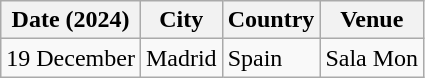<table class="wikitable">
<tr>
<th>Date (2024)</th>
<th>City</th>
<th>Country</th>
<th>Venue</th>
</tr>
<tr>
<td>19 December</td>
<td>Madrid</td>
<td>Spain</td>
<td>Sala Mon</td>
</tr>
</table>
